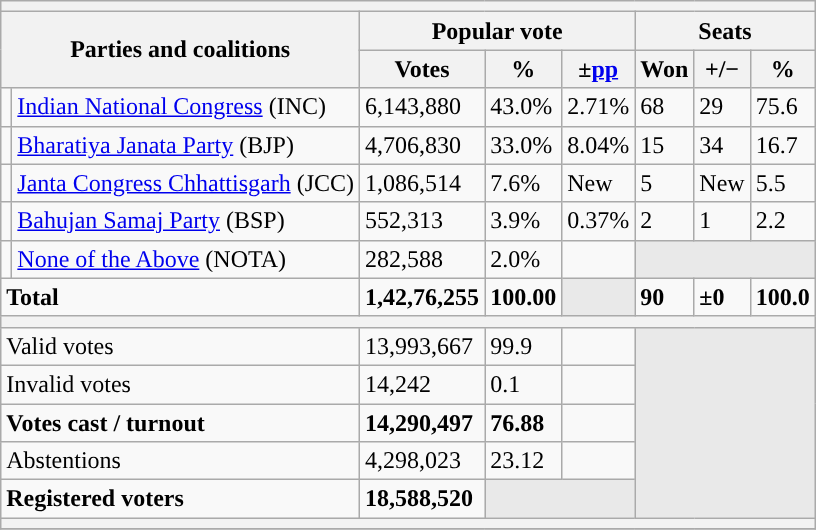<table class="wikitable">
<tr>
<th colspan=10></th>
</tr>
<tr>
<th colspan="2" rowspan="2">Parties and coalitions</th>
<th colspan="3">Popular vote</th>
<th colspan="3">Seats</th>
</tr>
<tr>
<th>Votes</th>
<th>%</th>
<th>±<a href='#'>pp</a></th>
<th>Won</th>
<th><strong>+/−</strong></th>
<th>%</th>
</tr>
<tr>
<td></td>
<td><a href='#'>Indian National Congress</a> (INC)</td>
<td>6,143,880</td>
<td>43.0%</td>
<td>2.71%</td>
<td>68</td>
<td>29</td>
<td>75.6</td>
</tr>
<tr>
<td></td>
<td><a href='#'>Bharatiya Janata Party</a> (BJP)</td>
<td>4,706,830</td>
<td>33.0%</td>
<td>8.04%</td>
<td>15</td>
<td>34</td>
<td>16.7</td>
</tr>
<tr>
<td></td>
<td><a href='#'>Janta Congress Chhattisgarh</a> (JCC)</td>
<td>1,086,514</td>
<td>7.6%</td>
<td>New</td>
<td>5</td>
<td>New</td>
<td>5.5</td>
</tr>
<tr>
<td></td>
<td><a href='#'>Bahujan Samaj Party</a> (BSP)</td>
<td>552,313</td>
<td>3.9%</td>
<td>0.37%</td>
<td>2</td>
<td>1</td>
<td>2.2</td>
</tr>
<tr>
<td></td>
<td><a href='#'>None of the Above</a> (NOTA)</td>
<td>282,588</td>
<td>2.0%</td>
<td></td>
<td colspan="3" style="background:#e9e9e9;"></td>
</tr>
<tr>
<td style="text-align:left;" colspan="2"><strong>Total</strong></td>
<td><strong>1,42,76,255</strong></td>
<td><strong>100.00</strong></td>
<td style="background:#e9e9e9;"></td>
<td><strong>90</strong></td>
<td><strong>±0</strong></td>
<td><strong>100.0</strong></td>
</tr>
<tr>
<th colspan="9"></th>
</tr>
<tr>
<td style="text-align:left;" colspan="2">Valid votes</td>
<td>13,993,667</td>
<td>99.9</td>
<td></td>
<td colspan="4" rowspan="5" style="background:#e9e9e9;"></td>
</tr>
<tr>
<td style="text-align:left;" colspan="2">Invalid votes</td>
<td>14,242</td>
<td>0.1</td>
<td></td>
</tr>
<tr>
<td style="text-align:left;" colspan="2"><strong>Votes cast / turnout</strong></td>
<td><strong>14,290,497</strong></td>
<td><strong>76.88</strong></td>
<td></td>
</tr>
<tr>
<td style="text-align:left;" colspan="2">Abstentions</td>
<td>4,298,023</td>
<td>23.12</td>
<td></td>
</tr>
<tr>
<td style="text-align:left;" colspan="2"><strong>Registered voters</strong></td>
<td><strong>18,588,520</strong></td>
<td colspan="2" style="background:#e9e9e9;"></td>
</tr>
<tr>
<th colspan="9"></th>
</tr>
<tr>
</tr>
</table>
